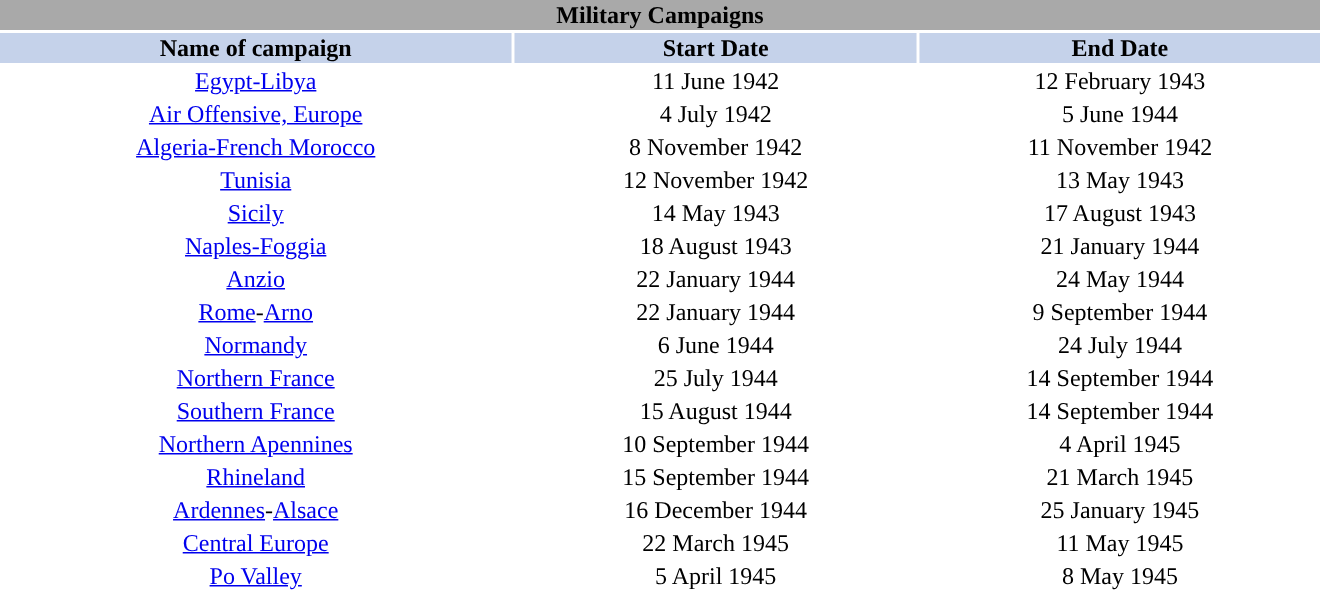<table class="toccolours"  style="width:70%; clear:both; margin:1.5em auto; text-align:center;">
<tr>
<th colspan="7" style="background:darkGrey;"><span>Military Campaigns </span></th>
</tr>
<tr valign="top" style="background:#c5d2ea;">
<th>Name of campaign</th>
<th>Start Date</th>
<th>End Date</th>
</tr>
<tr>
<td><a href='#'>Egypt-Libya</a></td>
<td>11 June 1942</td>
<td>12 February 1943</td>
</tr>
<tr>
<td><a href='#'>Air Offensive, Europe</a></td>
<td>4 July 1942</td>
<td>5 June 1944</td>
</tr>
<tr>
<td><a href='#'>Algeria-French Morocco</a></td>
<td>8 November 1942</td>
<td>11 November 1942</td>
</tr>
<tr>
<td><a href='#'>Tunisia</a></td>
<td>12 November 1942</td>
<td>13 May 1943</td>
</tr>
<tr>
<td><a href='#'>Sicily</a></td>
<td>14 May 1943</td>
<td>17 August 1943</td>
</tr>
<tr>
<td><a href='#'>Naples-Foggia</a></td>
<td>18 August 1943</td>
<td>21 January 1944</td>
</tr>
<tr>
<td><a href='#'>Anzio</a></td>
<td>22 January 1944</td>
<td>24 May 1944</td>
</tr>
<tr>
<td><a href='#'>Rome</a>-<a href='#'>Arno</a></td>
<td>22 January 1944</td>
<td>9 September 1944</td>
</tr>
<tr>
<td><a href='#'>Normandy</a></td>
<td>6 June 1944</td>
<td>24 July 1944</td>
</tr>
<tr>
<td><a href='#'>Northern France</a></td>
<td>25 July 1944</td>
<td>14 September 1944</td>
</tr>
<tr>
<td><a href='#'>Southern France</a></td>
<td>15 August 1944</td>
<td>14 September 1944</td>
</tr>
<tr>
<td><a href='#'>Northern Apennines</a></td>
<td>10 September 1944</td>
<td>4 April 1945</td>
</tr>
<tr>
<td><a href='#'>Rhineland</a></td>
<td>15 September 1944</td>
<td>21 March 1945</td>
</tr>
<tr>
<td><a href='#'>Ardennes</a>-<a href='#'>Alsace</a></td>
<td>16 December 1944</td>
<td>25 January 1945</td>
</tr>
<tr>
<td><a href='#'>Central Europe</a></td>
<td>22 March 1945</td>
<td>11 May 1945</td>
</tr>
<tr>
<td><a href='#'>Po Valley</a></td>
<td>5 April 1945</td>
<td>8 May 1945</td>
</tr>
</table>
